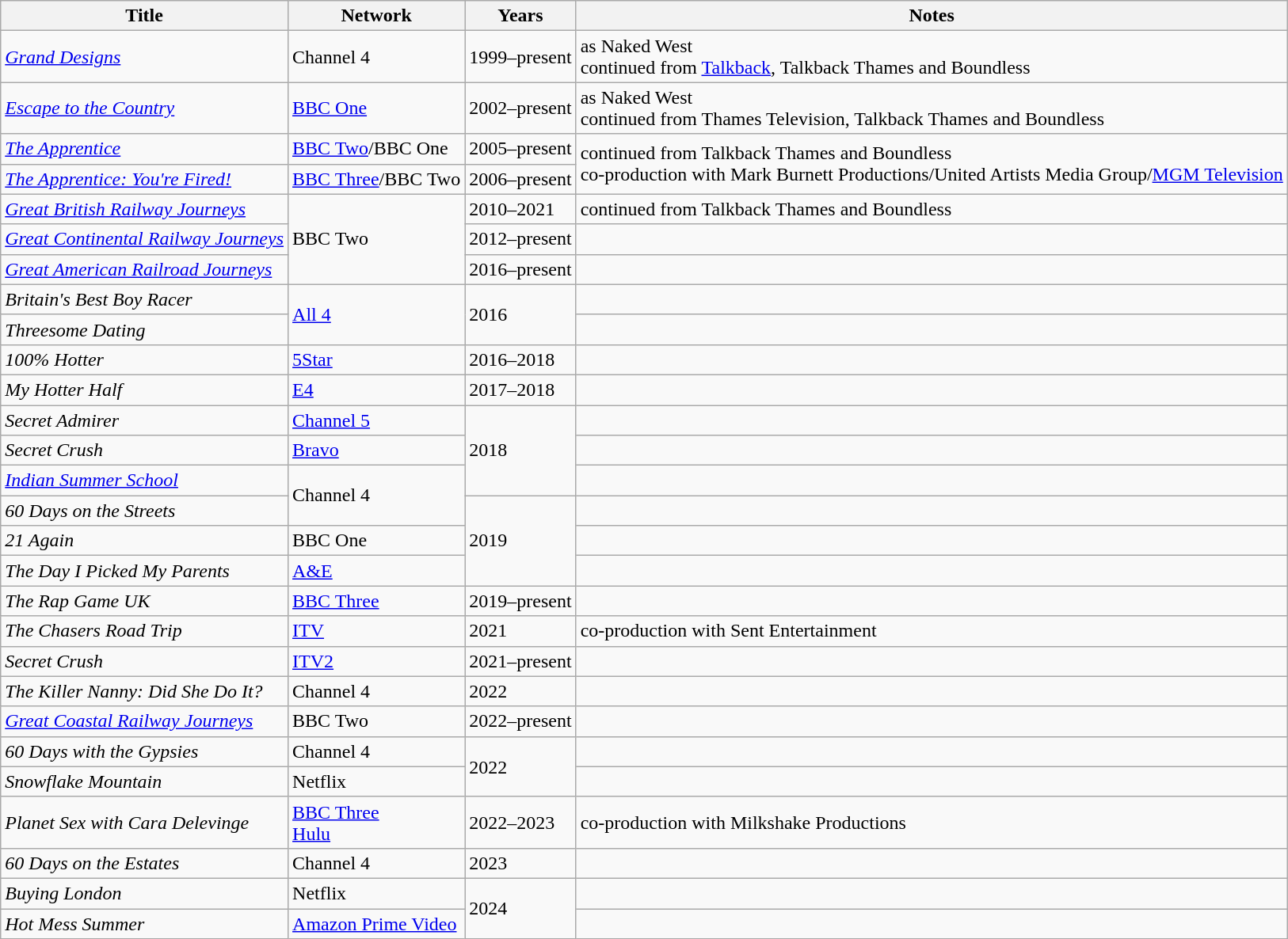<table class="wikitable sortable">
<tr>
<th>Title</th>
<th>Network</th>
<th>Years</th>
<th>Notes</th>
</tr>
<tr>
<td><em><a href='#'>Grand Designs</a></em></td>
<td>Channel 4</td>
<td>1999–present</td>
<td>as Naked West<br>continued from <a href='#'>Talkback</a>, Talkback Thames and Boundless</td>
</tr>
<tr>
<td><em><a href='#'>Escape to the Country</a></em></td>
<td><a href='#'>BBC One</a></td>
<td>2002–present</td>
<td>as Naked West<br>continued from Thames Television, Talkback Thames and Boundless</td>
</tr>
<tr>
<td><em><a href='#'>The Apprentice</a></em></td>
<td><a href='#'>BBC Two</a>/BBC One</td>
<td>2005–present</td>
<td rowspan="2">continued from Talkback Thames and Boundless<br>co-production with Mark Burnett Productions/United Artists Media Group/<a href='#'>MGM Television</a></td>
</tr>
<tr>
<td><em><a href='#'>The Apprentice: You're Fired!</a></em></td>
<td><a href='#'>BBC Three</a>/BBC Two</td>
<td>2006–present</td>
</tr>
<tr>
<td><em><a href='#'>Great British Railway Journeys</a></em></td>
<td rowspan="3">BBC Two</td>
<td>2010–2021</td>
<td>continued from Talkback Thames and Boundless</td>
</tr>
<tr>
<td><em><a href='#'>Great Continental Railway Journeys</a></em></td>
<td>2012–present</td>
<td></td>
</tr>
<tr>
<td><em><a href='#'>Great American Railroad Journeys</a></em></td>
<td>2016–present</td>
<td></td>
</tr>
<tr>
<td><em>Britain's Best Boy Racer</em></td>
<td rowspan="2"><a href='#'>All 4</a></td>
<td rowspan="2">2016</td>
<td></td>
</tr>
<tr>
<td><em>Threesome Dating</em></td>
<td></td>
</tr>
<tr>
<td><em>100% Hotter</em></td>
<td><a href='#'>5Star</a></td>
<td>2016–2018</td>
<td></td>
</tr>
<tr>
<td><em>My Hotter Half</em></td>
<td><a href='#'>E4</a></td>
<td>2017–2018</td>
<td></td>
</tr>
<tr>
<td><em>Secret Admirer</em></td>
<td><a href='#'>Channel 5</a></td>
<td rowspan="3">2018</td>
<td></td>
</tr>
<tr>
<td><em>Secret Crush</em></td>
<td><a href='#'>Bravo</a></td>
<td></td>
</tr>
<tr>
<td><em><a href='#'>Indian Summer School</a></em></td>
<td rowspan="2">Channel 4</td>
<td></td>
</tr>
<tr>
<td><em>60 Days on the Streets</em></td>
<td rowspan="3">2019</td>
<td></td>
</tr>
<tr>
<td><em>21 Again</em></td>
<td>BBC One</td>
<td></td>
</tr>
<tr>
<td><em>The Day I Picked My Parents</em></td>
<td><a href='#'>A&E</a></td>
<td></td>
</tr>
<tr>
<td><em>The Rap Game UK</em></td>
<td><a href='#'>BBC Three</a></td>
<td>2019–present</td>
<td></td>
</tr>
<tr>
<td><em>The Chasers Road Trip</em></td>
<td><a href='#'>ITV</a></td>
<td>2021</td>
<td>co-production with Sent Entertainment</td>
</tr>
<tr>
<td><em>Secret Crush</em></td>
<td><a href='#'>ITV2</a></td>
<td>2021–present</td>
<td></td>
</tr>
<tr>
<td><em>The Killer Nanny: Did She Do It?</em></td>
<td>Channel 4</td>
<td>2022</td>
<td></td>
</tr>
<tr>
<td><em><a href='#'>Great Coastal Railway Journeys</a></em></td>
<td>BBC Two</td>
<td>2022–present</td>
<td></td>
</tr>
<tr>
<td><em>60 Days with the Gypsies</em></td>
<td>Channel 4</td>
<td rowspan="2">2022</td>
<td></td>
</tr>
<tr>
<td><em>Snowflake Mountain</em></td>
<td>Netflix</td>
<td></td>
</tr>
<tr>
<td><em>Planet Sex with Cara Delevinge</em></td>
<td><a href='#'>BBC Three</a><br><a href='#'>Hulu</a></td>
<td>2022–2023</td>
<td>co-production with Milkshake Productions</td>
</tr>
<tr>
<td><em>60 Days on the Estates</em></td>
<td>Channel 4</td>
<td>2023</td>
<td></td>
</tr>
<tr>
<td><em>Buying London</em></td>
<td>Netflix</td>
<td rowspan="2">2024</td>
<td></td>
</tr>
<tr>
<td><em>Hot Mess Summer</em></td>
<td><a href='#'>Amazon Prime Video</a></td>
<td></td>
</tr>
</table>
